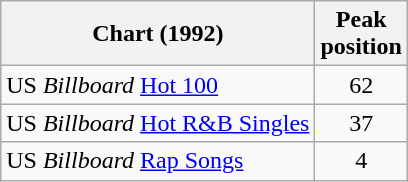<table class="wikitable sortable">
<tr>
<th>Chart (1992)</th>
<th>Peak<br>position</th>
</tr>
<tr>
<td>US <em>Billboard</em> <a href='#'>Hot 100</a></td>
<td style="text-align:center;">62</td>
</tr>
<tr>
<td>US <em>Billboard</em> <a href='#'>Hot R&B Singles</a></td>
<td style="text-align:center;">37</td>
</tr>
<tr>
<td>US <em>Billboard</em> <a href='#'>Rap Songs</a></td>
<td style="text-align:center;">4</td>
</tr>
</table>
